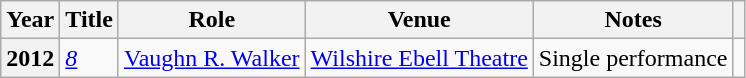<table class="wikitable plainrowheaders sortable" style="margin-right: 0;">
<tr>
<th scope="col">Year</th>
<th scope="col">Title</th>
<th scope="col">Role</th>
<th scope="col">Venue</th>
<th scope="col" class="unsortable">Notes</th>
<th scope="col" class="unsortable"></th>
</tr>
<tr>
<th scope="row">2012</th>
<td><em><a href='#'>8</a></em></td>
<td><a href='#'>Vaughn R. Walker</a></td>
<td><a href='#'>Wilshire Ebell Theatre</a></td>
<td>Single performance</td>
<td align="center"></td>
</tr>
</table>
